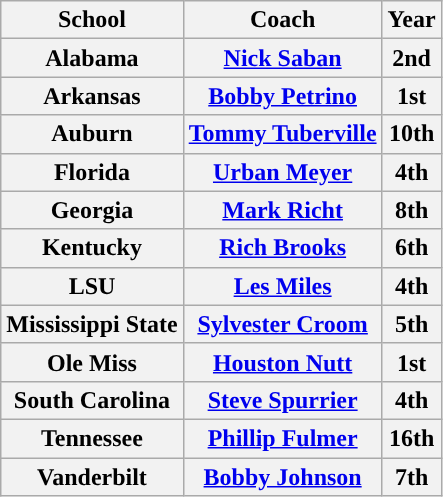<table class="wikitable" style="font–size:90%; text-align:center">
<tr>
<th>School</th>
<th>Coach</th>
<th>Year</th>
</tr>
<tr>
<th>Alabama</th>
<th><a href='#'>Nick Saban</a></th>
<th>2nd</th>
</tr>
<tr>
<th>Arkansas</th>
<th><a href='#'>Bobby Petrino</a></th>
<th>1st</th>
</tr>
<tr>
<th>Auburn</th>
<th><a href='#'>Tommy Tuberville</a></th>
<th>10th</th>
</tr>
<tr>
<th>Florida</th>
<th><a href='#'>Urban Meyer</a></th>
<th>4th</th>
</tr>
<tr>
<th>Georgia</th>
<th><a href='#'>Mark Richt</a></th>
<th>8th</th>
</tr>
<tr>
<th>Kentucky</th>
<th><a href='#'>Rich Brooks</a></th>
<th>6th</th>
</tr>
<tr>
<th>LSU</th>
<th><a href='#'>Les Miles</a></th>
<th>4th</th>
</tr>
<tr>
<th>Mississippi State</th>
<th><a href='#'>Sylvester Croom</a></th>
<th>5th</th>
</tr>
<tr>
<th>Ole Miss</th>
<th><a href='#'>Houston Nutt</a></th>
<th>1st</th>
</tr>
<tr>
<th>South Carolina</th>
<th><a href='#'>Steve Spurrier</a></th>
<th>4th</th>
</tr>
<tr>
<th>Tennessee</th>
<th><a href='#'>Phillip Fulmer</a></th>
<th>16th</th>
</tr>
<tr>
<th>Vanderbilt</th>
<th><a href='#'>Bobby Johnson</a></th>
<th>7th</th>
</tr>
</table>
